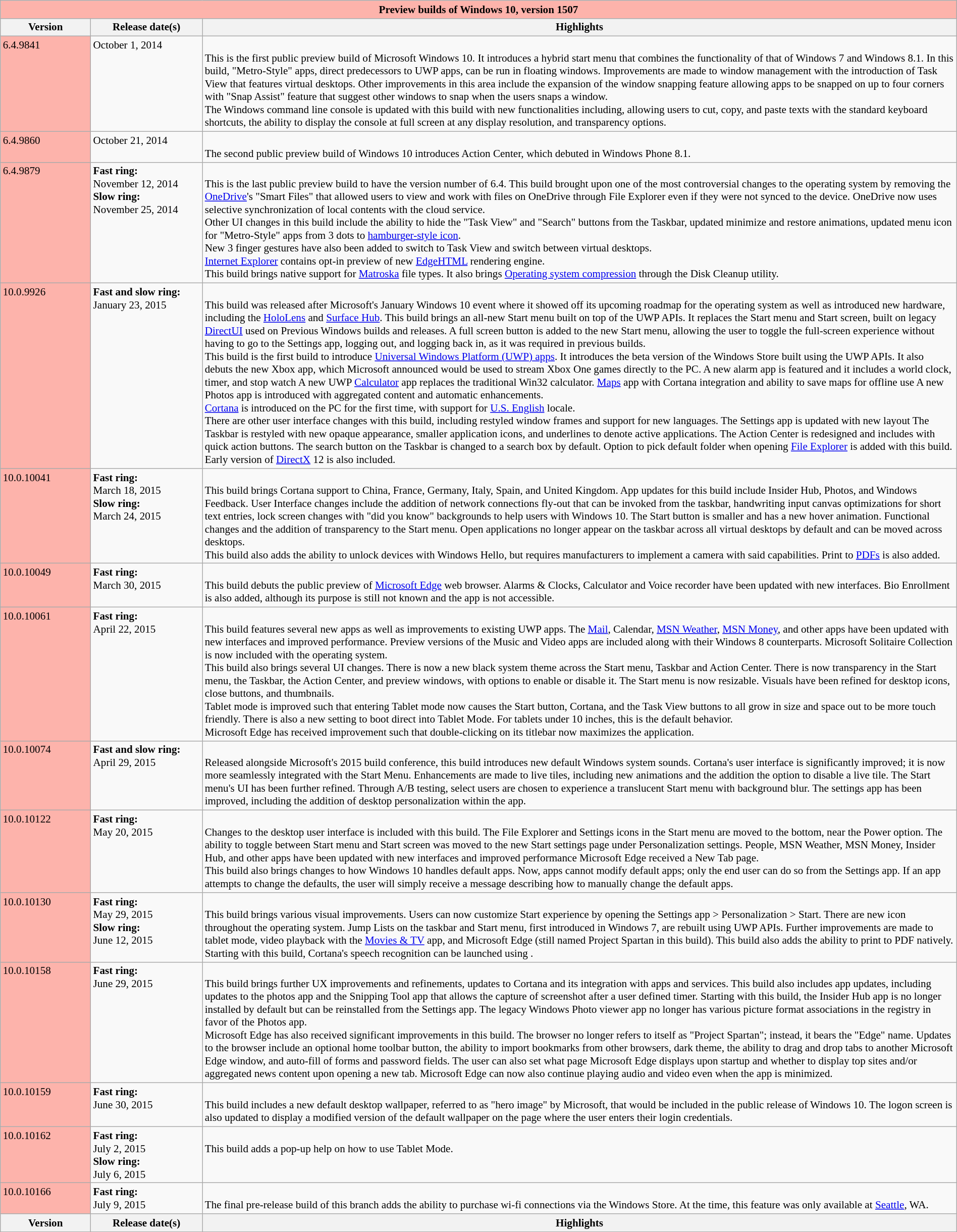<table class="wikitable mw-collapsible mw-collapsed" style=width:100%;font-size:88%>
<tr>
<th colspan=3 style=background:#fdb3ab;text-align:center>Preview builds of Windows 10, version 1507</th>
</tr>
<tr>
<th scope=col style=width:8em;text-align:center>Version</th>
<th scope=col style=width:10em;text-align:center>Release date(s)</th>
<th scope=col style=text-align:center>Highlights</th>
</tr>
<tr style=vertical-align:top>
<td style=background:#fdb3ab>6.4.9841<br></td>
<td>October 1, 2014</td>
<td><br>This is the first public preview build of Microsoft Windows 10. It introduces a hybrid start menu that combines the functionality of that of Windows 7 and Windows 8.1. In this build, "Metro-Style" apps, direct predecessors to UWP apps, can be run in floating windows. Improvements are made to window management with the introduction of Task View that features virtual desktops. Other improvements in this area include the expansion of the window snapping feature allowing apps to be snapped on up to four corners with "Snap Assist" feature that suggest other windows to snap when the users snaps a window.<br>The Windows command line console is updated with this build with new functionalities including, allowing users to cut, copy, and paste texts with the standard keyboard shortcuts, the ability to display the console at full screen at any display resolution, and transparency options.</td>
</tr>
<tr valign=top>
<td style=background:#fdb3ab>6.4.9860<br></td>
<td>October 21, 2014</td>
<td><br>The second public preview build of Windows 10 introduces Action Center, which debuted in Windows Phone 8.1.</td>
</tr>
<tr valign=top>
<td style=background:#fdb3ab>6.4.9879<br></td>
<td><strong>Fast ring:</strong><br>November 12, 2014<br><strong>Slow ring:</strong><br>November 25, 2014</td>
<td><br>This is the last public preview build to have the version number of 6.4. This build brought upon one of the most controversial changes to the operating system by removing the <a href='#'>OneDrive</a>'s "Smart Files" that allowed users to view and work with files on OneDrive through File Explorer even if they were not synced to the device. OneDrive now uses selective synchronization of local contents with the cloud service.<br>Other UI changes in this build include the ability to hide the "Task View" and "Search" buttons from the Taskbar, updated minimize and restore animations, updated menu icon for "Metro-Style" apps from 3 dots to <a href='#'>hamburger-style icon</a>.<br>New 3 finger gestures have also been added to switch to Task View and switch between virtual desktops.<br><a href='#'>Internet Explorer</a> contains opt-in preview of new <a href='#'>EdgeHTML</a> rendering engine.<br>This build brings native support for <a href='#'>Matroska</a> file types. It also brings <a href='#'>Operating system compression</a> through the Disk Cleanup utility.</td>
</tr>
<tr valign=top>
<td style=background:#fdb3ab>10.0.9926<br></td>
<td><strong>Fast and slow ring:</strong><br>January 23, 2015</td>
<td><br>This build was released after Microsoft's January Windows 10 event where it showed off its upcoming roadmap for the operating system as well as introduced new hardware, including the <a href='#'>HoloLens</a> and <a href='#'>Surface Hub</a>. This build brings an all-new Start menu built on top of the UWP APIs. It replaces the Start menu and Start screen, built on legacy <a href='#'>DirectUI</a> used on Previous Windows builds and releases. A full screen button is added to the new Start menu, allowing the user to toggle the full-screen experience without having to go to the Settings app, logging out, and logging back in, as it was required in previous builds.<br>This build is the first build to introduce <a href='#'>Universal Windows Platform (UWP) apps</a>. It introduces the beta version of the Windows Store built using the UWP APIs. It also debuts the new Xbox app, which Microsoft announced would be used to stream Xbox One games directly to the PC. A new alarm app is featured and it includes a world clock, timer, and stop watch A new UWP <a href='#'>Calculator</a> app replaces the traditional Win32 calculator. <a href='#'>Maps</a> app with Cortana integration and ability to save maps for offline use A new Photos app is introduced with aggregated content and automatic enhancements.<br><a href='#'>Cortana</a> is introduced on the PC for the first time, with support for <a href='#'>U.S. English</a> locale.<br>There are other user interface changes with this build, including restyled window frames and support for new languages. The Settings app is updated with new layout The Taskbar is restyled with new opaque appearance, smaller application icons, and underlines to denote active applications. The Action Center is redesigned and includes with quick action buttons. The search button on the Taskbar is changed to a search box by default. Option to pick default folder when opening <a href='#'>File Explorer</a> is added with this build. Early version of <a href='#'>DirectX</a> 12 is also included.</td>
</tr>
<tr valign=top>
<td style=background:#fdb3ab>10.0.10041<br></td>
<td><strong>Fast ring:</strong><br>March 18, 2015<br><strong>Slow ring:</strong><br>March 24, 2015</td>
<td><br>This build brings Cortana support to China, France, Germany, Italy, Spain, and United Kingdom. App updates for this build include Insider Hub, Photos, and Windows Feedback. User Interface changes include the addition of network connections fly-out that can be invoked from the taskbar, handwriting input canvas optimizations for short text entries, lock screen changes with "did you know" backgrounds to help users with Windows 10. The Start button is smaller and has a new hover animation. Functional changes and the addition of transparency to the Start menu. Open applications no longer appear on the taskbar across all virtual desktops by default and can be moved across desktops.<br>This build also adds the ability to unlock devices with Windows Hello, but requires manufacturers to implement a camera with said capabilities. Print to <a href='#'>PDFs</a> is also added.</td>
</tr>
<tr valign=top>
<td style=background:#fdb3ab>10.0.10049<br></td>
<td><strong>Fast ring:</strong><br>March 30, 2015</td>
<td><br>This build debuts the public preview of <a href='#'>Microsoft Edge</a> web browser. Alarms & Clocks, Calculator and Voice recorder have been updated with new interfaces. Bio Enrollment is also added, although its purpose is still not known and the app is not accessible.</td>
</tr>
<tr valign=top>
<td style=background:#fdb3ab>10.0.10061<br></td>
<td><strong>Fast ring:</strong><br>April 22, 2015</td>
<td><br>This build features several new apps as well as improvements to existing UWP apps. The <a href='#'>Mail</a>, Calendar, <a href='#'>MSN Weather</a>, <a href='#'>MSN Money</a>, and other apps have been updated with new interfaces and improved performance. Preview versions of the Music and Video apps are included along with their Windows 8 counterparts. Microsoft Solitaire Collection is now included with the operating system.<br>This build also brings several UI changes. There is now a new black system theme across the Start menu, Taskbar and Action Center. There is now transparency in the Start menu, the Taskbar, the Action Center, and preview windows, with options to enable or disable it. The Start menu is now resizable. Visuals have been refined for desktop icons, close buttons, and thumbnails.<br>Tablet mode is improved such that entering Tablet mode now causes the Start button, Cortana, and the Task View buttons to all grow in size and space out to be more touch friendly. There is also a new setting to boot direct into Tablet Mode. For tablets under 10 inches, this is the default behavior.<br>Microsoft Edge has received improvement such that double-clicking on its titlebar now maximizes the application.</td>
</tr>
<tr valign=top>
<td style=background:#fdb3ab>10.0.10074<br></td>
<td><strong>Fast and slow ring:</strong><br>April 29, 2015</td>
<td><br>Released alongside Microsoft's 2015 build conference, this build introduces new default Windows system sounds. Cortana's user interface is significantly improved; it is now more seamlessly integrated with the Start Menu. Enhancements are made to live tiles, including new animations and the addition the option to disable a live tile. The Start menu's UI has been further refined. Through A/B testing, select users are chosen to experience a translucent Start menu with background blur. The settings app has been improved, including the addition of desktop personalization within the app.</td>
</tr>
<tr valign=top>
<td style=background:#fdb3ab>10.0.10122<br></td>
<td><strong>Fast ring:</strong><br>May 20, 2015</td>
<td><br>Changes to the desktop user interface is included with this build. The File Explorer and Settings icons in the Start menu are moved to the bottom, near the Power option. The ability to toggle between Start menu and Start screen was moved to the new Start settings page under Personalization settings. People, MSN Weather, MSN Money, Insider Hub, and other apps have been updated with new interfaces and improved performance Microsoft Edge received a New Tab page.<br>This build also brings changes to how Windows 10 handles default apps. Now, apps cannot modify default apps; only the end user can do so from the Settings app. If an app attempts to change the defaults, the user will simply receive a message describing how to manually change the default apps.</td>
</tr>
<tr valign=top>
<td style=background:#fdb3ab>10.0.10130<br></td>
<td><strong>Fast ring:</strong><br>May 29, 2015<br><strong>Slow ring:</strong><br>June 12, 2015</td>
<td><br>This build brings various visual improvements. Users can now customize Start experience by opening the Settings app > Personalization > Start. There are new icon throughout the operating system. Jump Lists on the taskbar and Start menu, first introduced in Windows 7, are rebuilt using UWP APIs. Further improvements are made to tablet mode, video playback with the <a href='#'>Movies & TV</a> app, and Microsoft Edge (still named Project Spartan in this build). This build also adds the ability to print to PDF natively.<br>Starting with this build, Cortana's speech recognition can be launched using .</td>
</tr>
<tr valign=top>
<td style=background:#fdb3ab>10.0.10158<br></td>
<td><strong>Fast ring:</strong><br>June 29, 2015</td>
<td><br>This build brings further UX improvements and refinements, updates to Cortana and its integration with apps and services. This build also includes app updates, including updates to the photos app and the Snipping Tool app that allows the capture of screenshot after a user defined timer. Starting with this build, the Insider Hub app is no longer installed by default but can be reinstalled from the Settings app. The legacy Windows Photo viewer app no longer has various picture format associations in the registry in favor of the Photos app.<br>Microsoft Edge has also received significant improvements in this build. The browser no longer refers to itself as "Project Spartan"; instead, it bears the "Edge" name. Updates to the browser include an optional home toolbar button, the ability to import bookmarks from other browsers, dark theme, the ability to drag and drop tabs to another Microsoft Edge window, and auto-fill of forms and password fields. The user can also set what page Microsoft Edge displays upon startup and whether to display top sites and/or aggregated news content upon opening a new tab. Microsoft Edge can now also continue playing audio and video even when the app is minimized.</td>
</tr>
<tr valign=top>
<td style=background:#fdb3ab>10.0.10159<br></td>
<td><strong>Fast ring:</strong><br>June 30, 2015</td>
<td><br>This build includes a new default desktop wallpaper, referred to as "hero image" by Microsoft, that would be included in the public release of Windows 10. The logon screen is also updated to display a modified version of the default wallpaper on the page where the user enters their login credentials.</td>
</tr>
<tr valign=top>
<td style=background:#fdb3ab>10.0.10162<br></td>
<td><strong>Fast ring:</strong><br>July 2, 2015<br><strong>Slow ring:</strong><br>July 6, 2015</td>
<td><br>This build adds a pop-up help on how to use Tablet Mode.</td>
</tr>
<tr valign=top>
<td style=background:#fdb3ab>10.0.10166<br></td>
<td><strong>Fast ring:</strong><br>July 9, 2015</td>
<td><br>The final pre-release build of this branch adds the ability to purchase wi-fi connections via the Windows Store. At the time, this feature was only available at <a href='#'>Seattle</a>, WA.</td>
</tr>
<tr>
<th>Version</th>
<th>Release date(s)</th>
<th>Highlights</th>
</tr>
</table>
